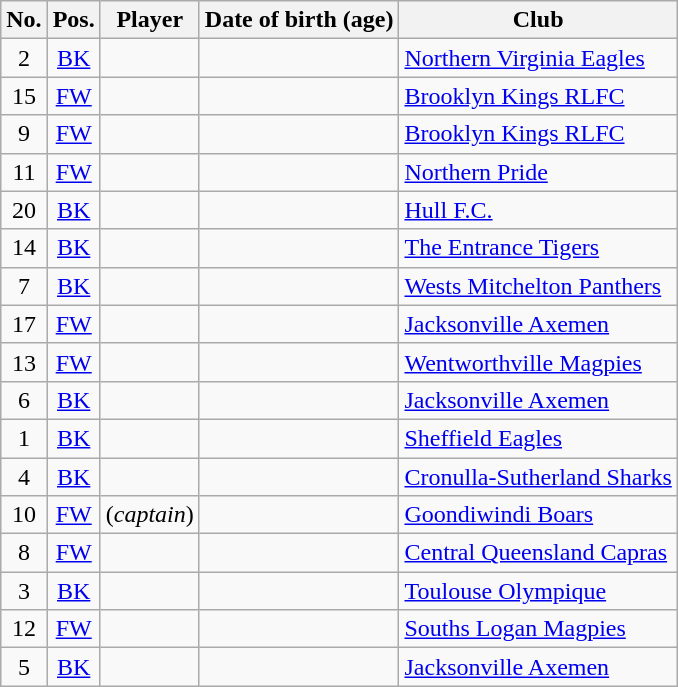<table class="wikitable sortable">
<tr>
<th>No.</th>
<th>Pos.</th>
<th>Player</th>
<th>Date of birth (age)</th>
<th>Club</th>
</tr>
<tr>
<td align=center>2</td>
<td align=center><a href='#'>BK</a></td>
<td></td>
<td></td>
<td> <a href='#'>Northern Virginia Eagles</a></td>
</tr>
<tr>
<td align=center>15</td>
<td align=center><a href='#'>FW</a></td>
<td></td>
<td></td>
<td> <a href='#'>Brooklyn Kings RLFC</a></td>
</tr>
<tr>
<td align=center>9</td>
<td align=center><a href='#'>FW</a></td>
<td></td>
<td></td>
<td> <a href='#'>Brooklyn Kings RLFC</a></td>
</tr>
<tr>
<td align=center>11</td>
<td align=center><a href='#'>FW</a></td>
<td></td>
<td></td>
<td> <a href='#'>Northern Pride</a></td>
</tr>
<tr>
<td align=center>20</td>
<td align=center><a href='#'>BK</a></td>
<td></td>
<td></td>
<td> <a href='#'>Hull F.C.</a></td>
</tr>
<tr>
<td align=center>14</td>
<td align=center><a href='#'>BK</a></td>
<td></td>
<td></td>
<td> <a href='#'>The Entrance Tigers</a></td>
</tr>
<tr>
<td align=center>7</td>
<td align=center><a href='#'>BK</a></td>
<td></td>
<td></td>
<td> <a href='#'>Wests Mitchelton Panthers</a></td>
</tr>
<tr>
<td align=center>17</td>
<td align=center><a href='#'>FW</a></td>
<td></td>
<td></td>
<td> <a href='#'>Jacksonville Axemen</a></td>
</tr>
<tr>
<td align=center>13</td>
<td align=center><a href='#'>FW</a></td>
<td></td>
<td></td>
<td> <a href='#'>Wentworthville Magpies</a></td>
</tr>
<tr>
<td align=center>6</td>
<td align=center><a href='#'>BK</a></td>
<td></td>
<td></td>
<td> <a href='#'>Jacksonville Axemen</a></td>
</tr>
<tr>
<td align=center>1</td>
<td align=center><a href='#'>BK</a></td>
<td></td>
<td></td>
<td> <a href='#'>Sheffield Eagles</a></td>
</tr>
<tr>
<td align=center>4</td>
<td align=center><a href='#'>BK</a></td>
<td></td>
<td></td>
<td> <a href='#'>Cronulla-Sutherland Sharks</a></td>
</tr>
<tr>
<td align=center>10</td>
<td align=center><a href='#'>FW</a></td>
<td> (<em>captain</em>)</td>
<td></td>
<td> <a href='#'>Goondiwindi Boars</a></td>
</tr>
<tr>
<td align=center>8</td>
<td align=center><a href='#'>FW</a></td>
<td></td>
<td></td>
<td> <a href='#'>Central Queensland Capras</a></td>
</tr>
<tr>
<td align=center>3</td>
<td align=center><a href='#'>BK</a></td>
<td></td>
<td></td>
<td> <a href='#'>Toulouse Olympique</a></td>
</tr>
<tr>
<td align=center>12</td>
<td align=center><a href='#'>FW</a></td>
<td></td>
<td></td>
<td> <a href='#'>Souths Logan Magpies</a></td>
</tr>
<tr>
<td align=center>5</td>
<td align=center><a href='#'>BK</a></td>
<td></td>
<td></td>
<td> <a href='#'>Jacksonville Axemen</a></td>
</tr>
</table>
